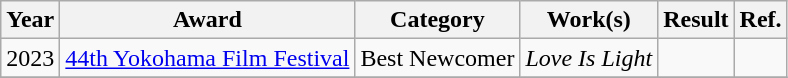<table class="wikitable">
<tr>
<th>Year</th>
<th>Award</th>
<th>Category</th>
<th>Work(s)</th>
<th>Result</th>
<th>Ref.</th>
</tr>
<tr>
<td>2023</td>
<td><a href='#'>44th Yokohama Film Festival</a></td>
<td>Best Newcomer</td>
<td><em>Love Is Light</em></td>
<td></td>
<td></td>
</tr>
<tr>
</tr>
</table>
